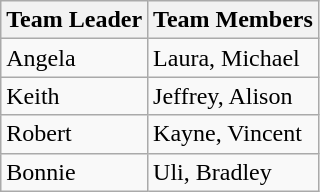<table class="wikitable">
<tr>
<th>Team Leader</th>
<th>Team Members</th>
</tr>
<tr>
<td>Angela</td>
<td>Laura, Michael</td>
</tr>
<tr>
<td>Keith</td>
<td>Jeffrey, Alison</td>
</tr>
<tr>
<td>Robert</td>
<td>Kayne, Vincent</td>
</tr>
<tr>
<td>Bonnie</td>
<td>Uli, Bradley</td>
</tr>
</table>
